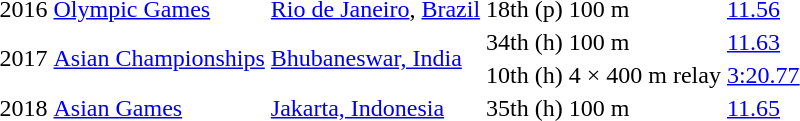<table>
<tr>
<td>2016</td>
<td><a href='#'>Olympic Games</a></td>
<td><a href='#'>Rio de Janeiro</a>, <a href='#'>Brazil</a></td>
<td>18th (p)</td>
<td>100 m</td>
<td><a href='#'>11.56</a></td>
</tr>
<tr>
<td rowspan=2>2017</td>
<td rowspan=2><a href='#'>Asian Championships</a></td>
<td rowspan=2><a href='#'>Bhubaneswar, India</a></td>
<td>34th (h)</td>
<td>100 m</td>
<td><a href='#'>11.63</a></td>
</tr>
<tr>
<td>10th (h)</td>
<td>4 × 400 m relay</td>
<td><a href='#'>3:20.77</a></td>
</tr>
<tr>
<td>2018</td>
<td><a href='#'>Asian Games</a></td>
<td><a href='#'>Jakarta, Indonesia</a></td>
<td>35th (h)</td>
<td>100 m</td>
<td><a href='#'>11.65</a></td>
</tr>
</table>
